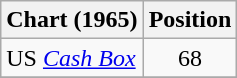<table class="wikitable">
<tr>
<th>Chart (1965)</th>
<th>Position</th>
</tr>
<tr>
<td>US <a href='#'><em>Cash Box</em></a></td>
<td align="center">68</td>
</tr>
<tr>
</tr>
</table>
